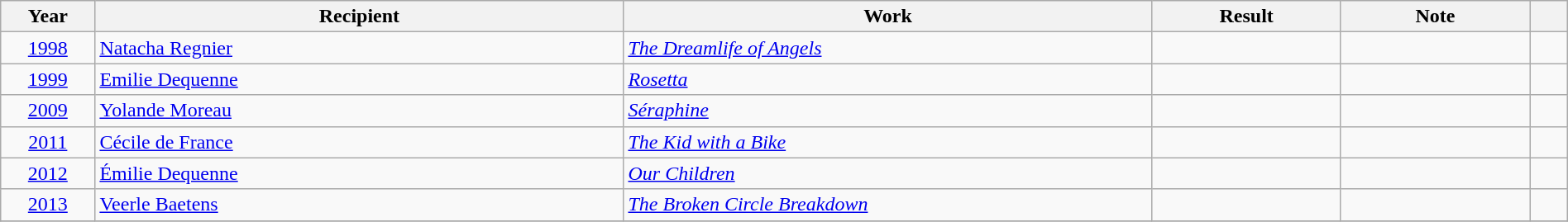<table class="wikitable plainrowheaders" width="100%">
<tr>
<th width="5%">Year<br></th>
<th width="28%">Recipient</th>
<th width="28%">Work</th>
<th width="10%">Result</th>
<th width="10%">Note</th>
<th width="2%"></th>
</tr>
<tr>
<td align="center"><a href='#'>1998</a><br></td>
<td><a href='#'>Natacha Regnier</a></td>
<td><em><a href='#'>The Dreamlife of Angels</a></em></td>
<td></td>
<td></td>
<td align="center"></td>
</tr>
<tr>
<td align="center"><a href='#'>1999</a><br></td>
<td><a href='#'>Emilie Dequenne</a></td>
<td><em><a href='#'>Rosetta</a></em></td>
<td></td>
<td></td>
<td align="center"></td>
</tr>
<tr>
<td align="center"><a href='#'>2009</a><br></td>
<td><a href='#'>Yolande Moreau</a></td>
<td><em><a href='#'>Séraphine</a></em></td>
<td></td>
<td></td>
<td align="center"></td>
</tr>
<tr>
<td align="center"><a href='#'>2011</a><br></td>
<td><a href='#'>Cécile de France</a></td>
<td><em><a href='#'>The Kid with a Bike</a></em></td>
<td></td>
<td></td>
<td align="center"></td>
</tr>
<tr>
<td align="center"><a href='#'>2012</a><br></td>
<td><a href='#'>Émilie Dequenne</a></td>
<td><em><a href='#'>Our Children</a></em></td>
<td></td>
<td></td>
<td align="center"></td>
</tr>
<tr>
<td align="center"><a href='#'>2013</a><br></td>
<td><a href='#'>Veerle Baetens</a></td>
<td><em><a href='#'>The Broken Circle Breakdown</a></em></td>
<td></td>
<td></td>
<td align="center"></td>
</tr>
<tr>
</tr>
</table>
